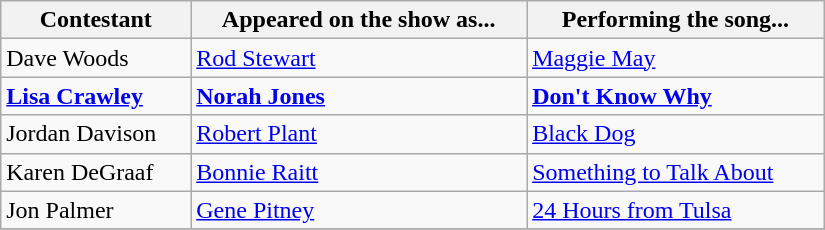<table class="wikitable" width="550px">
<tr>
<th align="left">Contestant</th>
<th align="left">Appeared on the show as...</th>
<th align="left">Performing the song...</th>
</tr>
<tr>
<td align="left">Dave Woods</td>
<td align="left"><a href='#'>Rod Stewart</a></td>
<td align="left"><a href='#'>Maggie May</a></td>
</tr>
<tr>
<td align="left"><strong><a href='#'>Lisa Crawley</a></strong></td>
<td align="left"><strong><a href='#'>Norah Jones</a></strong></td>
<td align="left"><strong><a href='#'>Don't Know Why</a></strong></td>
</tr>
<tr>
<td align="left">Jordan Davison</td>
<td align="left"><a href='#'>Robert Plant</a></td>
<td align="left"><a href='#'>Black Dog</a></td>
</tr>
<tr>
<td align="left">Karen DeGraaf</td>
<td align="left"><a href='#'>Bonnie Raitt</a></td>
<td align="left"><a href='#'>Something to Talk About</a></td>
</tr>
<tr>
<td align="left">Jon Palmer</td>
<td align="left"><a href='#'>Gene Pitney</a></td>
<td align="left"><a href='#'>24 Hours from Tulsa</a></td>
</tr>
<tr>
</tr>
</table>
